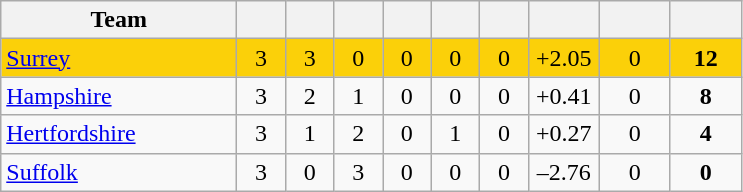<table class="wikitable" style="text-align:center">
<tr>
<th width="150">Team</th>
<th width="25"></th>
<th width="25"></th>
<th width="25"></th>
<th width="25"></th>
<th width="25"></th>
<th width="25"></th>
<th width="40"></th>
<th width="40"></th>
<th width="40"></th>
</tr>
<tr style="background:#fbd009">
<td style="text-align:left"><a href='#'>Surrey</a></td>
<td>3</td>
<td>3</td>
<td>0</td>
<td>0</td>
<td>0</td>
<td>0</td>
<td>+2.05</td>
<td>0</td>
<td><strong>12</strong></td>
</tr>
<tr>
<td style="text-align:left"><a href='#'>Hampshire</a></td>
<td>3</td>
<td>2</td>
<td>1</td>
<td>0</td>
<td>0</td>
<td>0</td>
<td>+0.41</td>
<td>0</td>
<td><strong>8</strong></td>
</tr>
<tr>
<td style="text-align:left"><a href='#'>Hertfordshire</a></td>
<td>3</td>
<td>1</td>
<td>2</td>
<td>0</td>
<td>1</td>
<td>0</td>
<td>+0.27</td>
<td>0</td>
<td><strong>4</strong></td>
</tr>
<tr>
<td style="text-align:left"><a href='#'>Suffolk</a></td>
<td>3</td>
<td>0</td>
<td>3</td>
<td>0</td>
<td>0</td>
<td>0</td>
<td>–2.76</td>
<td>0</td>
<td><strong>0</strong></td>
</tr>
</table>
